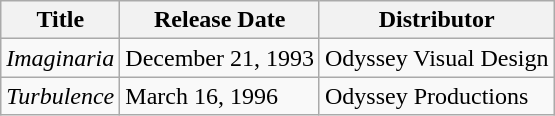<table class = "wikitable unsortable">
<tr>
<th>Title</th>
<th>Release Date</th>
<th>Distributor</th>
</tr>
<tr>
<td><em>Imaginaria</em></td>
<td>December 21, 1993</td>
<td>Odyssey Visual Design</td>
</tr>
<tr>
<td><em>Turbulence</em></td>
<td>March 16, 1996</td>
<td>Odyssey Productions</td>
</tr>
</table>
